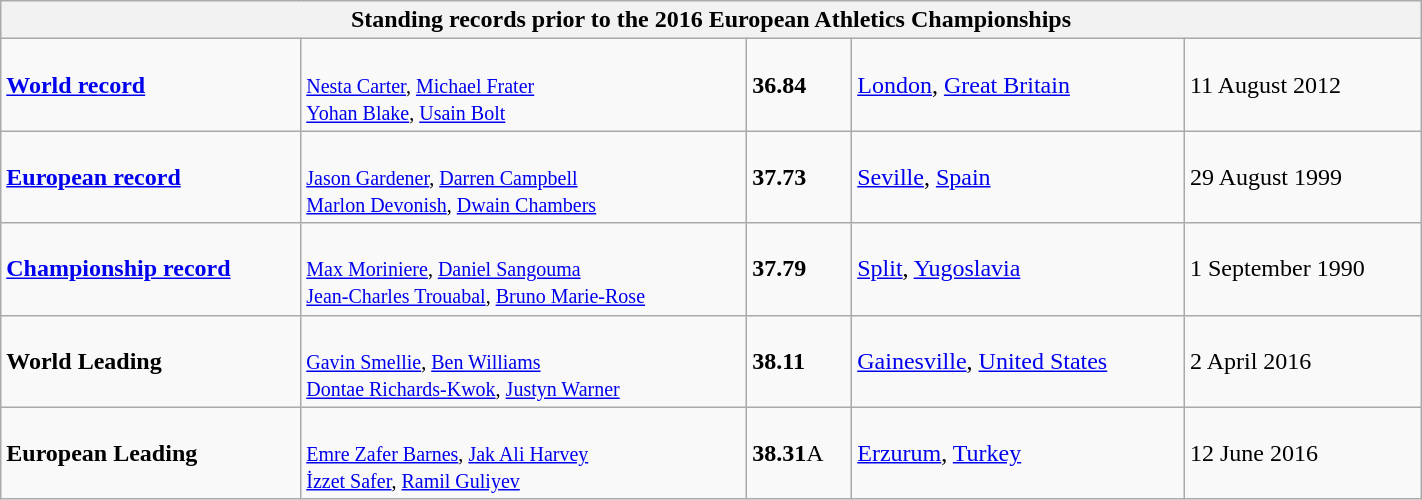<table class="wikitable" width=75%>
<tr>
<th colspan="5">Standing records prior to the 2016 European Athletics Championships</th>
</tr>
<tr>
<td><strong><a href='#'>World record</a></strong></td>
<td><br><small><a href='#'>Nesta Carter</a>, <a href='#'>Michael Frater</a><br><a href='#'>Yohan Blake</a>, <a href='#'>Usain Bolt</a></small></td>
<td><strong>36.84</strong></td>
<td><a href='#'>London</a>, <a href='#'>Great Britain</a></td>
<td>11 August 2012</td>
</tr>
<tr>
<td><strong><a href='#'>European record</a></strong></td>
<td><br><small><a href='#'>Jason Gardener</a>, <a href='#'>Darren Campbell</a><br><a href='#'>Marlon Devonish</a>, <a href='#'>Dwain Chambers</a></small></td>
<td><strong>37.73</strong></td>
<td><a href='#'>Seville</a>, <a href='#'>Spain</a></td>
<td>29 August 1999</td>
</tr>
<tr>
<td><strong><a href='#'>Championship record</a></strong></td>
<td><br><small><a href='#'>Max Moriniere</a>, <a href='#'>Daniel Sangouma</a><br><a href='#'>Jean-Charles Trouabal</a>, <a href='#'>Bruno Marie-Rose</a></small></td>
<td><strong>37.79</strong></td>
<td><a href='#'>Split</a>, <a href='#'>Yugoslavia</a></td>
<td>1 September 1990</td>
</tr>
<tr>
<td><strong>World Leading</strong></td>
<td><br><small><a href='#'>Gavin Smellie</a>, <a href='#'>Ben Williams</a><br><a href='#'>Dontae Richards-Kwok</a>, <a href='#'>Justyn Warner</a></small></td>
<td><strong>38.11</strong></td>
<td><a href='#'>Gainesville</a>, <a href='#'>United States</a></td>
<td>2 April 2016</td>
</tr>
<tr>
<td><strong>European Leading</strong></td>
<td><br><small><a href='#'>Emre Zafer Barnes</a>, <a href='#'>Jak Ali Harvey</a><br><a href='#'>İzzet Safer</a>, <a href='#'>Ramil Guliyev</a></small></td>
<td><strong>38.31</strong>A</td>
<td><a href='#'>Erzurum</a>, <a href='#'>Turkey</a></td>
<td>12 June 2016</td>
</tr>
</table>
